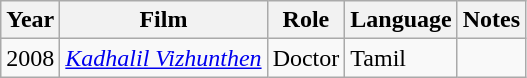<table class="wikitable sortable">
<tr>
<th>Year</th>
<th>Film</th>
<th>Role</th>
<th>Language</th>
<th>Notes</th>
</tr>
<tr>
<td>2008</td>
<td><em><a href='#'>Kadhalil Vizhunthen</a></em></td>
<td>Doctor</td>
<td>Tamil</td>
<td></td>
</tr>
</table>
